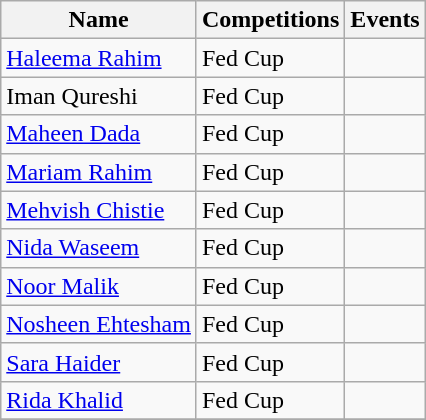<table class="wikitable sortable">
<tr>
<th>Name</th>
<th>Competitions</th>
<th>Events</th>
</tr>
<tr>
<td><a href='#'>Haleema Rahim</a></td>
<td>Fed Cup</td>
<td></td>
</tr>
<tr>
<td>Iman Qureshi</td>
<td>Fed Cup</td>
<td></td>
</tr>
<tr>
<td><a href='#'>Maheen Dada</a></td>
<td>Fed Cup</td>
<td></td>
</tr>
<tr>
<td><a href='#'>Mariam Rahim</a></td>
<td>Fed Cup</td>
<td></td>
</tr>
<tr>
<td><a href='#'>Mehvish Chistie</a></td>
<td>Fed Cup</td>
<td></td>
</tr>
<tr>
<td><a href='#'>Nida Waseem</a></td>
<td>Fed Cup</td>
<td></td>
</tr>
<tr>
<td><a href='#'>Noor Malik</a></td>
<td>Fed Cup</td>
<td></td>
</tr>
<tr>
<td><a href='#'>Nosheen Ehtesham</a></td>
<td>Fed Cup</td>
<td></td>
</tr>
<tr>
<td><a href='#'>Sara Haider</a></td>
<td>Fed Cup</td>
<td></td>
</tr>
<tr>
<td><a href='#'>Rida Khalid</a></td>
<td>Fed Cup</td>
<td></td>
</tr>
<tr>
</tr>
</table>
